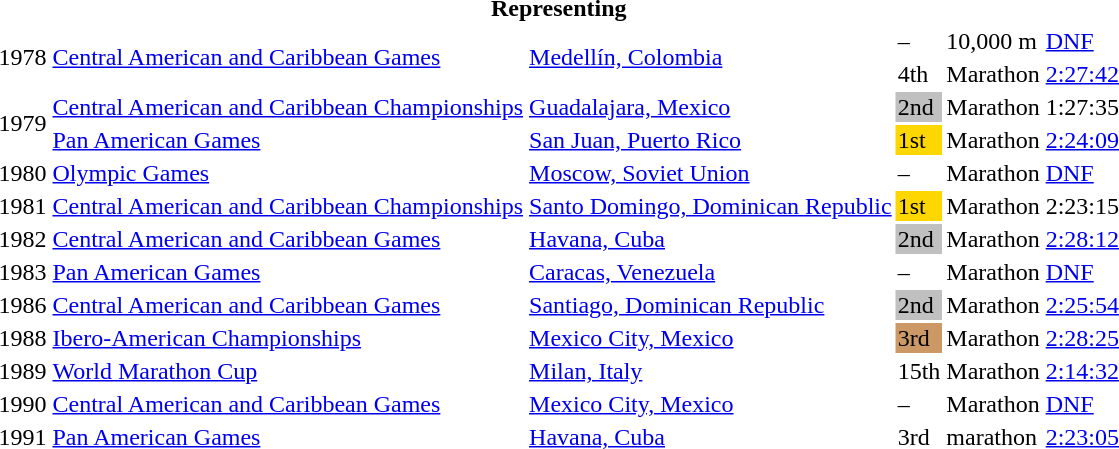<table>
<tr>
<th colspan="6">Representing </th>
</tr>
<tr>
<td rowspan=2>1978</td>
<td rowspan=2><a href='#'>Central American and Caribbean Games</a></td>
<td rowspan=2><a href='#'>Medellín, Colombia</a></td>
<td>–</td>
<td>10,000 m</td>
<td><a href='#'>DNF</a></td>
</tr>
<tr>
<td>4th</td>
<td>Marathon</td>
<td><a href='#'>2:27:42</a></td>
</tr>
<tr>
<td rowspan=2>1979</td>
<td><a href='#'>Central American and Caribbean Championships</a></td>
<td><a href='#'>Guadalajara, Mexico</a></td>
<td bgcolor=silver>2nd</td>
<td>Marathon</td>
<td>1:27:35</td>
</tr>
<tr>
<td><a href='#'>Pan American Games</a></td>
<td><a href='#'>San Juan, Puerto Rico</a></td>
<td bgcolor=gold>1st</td>
<td>Marathon</td>
<td><a href='#'>2:24:09</a></td>
</tr>
<tr>
<td>1980</td>
<td><a href='#'>Olympic Games</a></td>
<td><a href='#'>Moscow, Soviet Union</a></td>
<td>–</td>
<td>Marathon</td>
<td><a href='#'>DNF</a></td>
</tr>
<tr>
<td>1981</td>
<td><a href='#'>Central American and Caribbean Championships</a></td>
<td><a href='#'>Santo Domingo, Dominican Republic</a></td>
<td bgcolor=gold>1st</td>
<td>Marathon</td>
<td>2:23:15</td>
</tr>
<tr>
<td>1982</td>
<td><a href='#'>Central American and Caribbean Games</a></td>
<td><a href='#'>Havana, Cuba</a></td>
<td bgcolor=silver>2nd</td>
<td>Marathon</td>
<td><a href='#'>2:28:12</a></td>
</tr>
<tr>
<td>1983</td>
<td><a href='#'>Pan American Games</a></td>
<td><a href='#'>Caracas, Venezuela</a></td>
<td>–</td>
<td>Marathon</td>
<td><a href='#'>DNF</a></td>
</tr>
<tr>
<td>1986</td>
<td><a href='#'>Central American and Caribbean Games</a></td>
<td><a href='#'>Santiago, Dominican Republic</a></td>
<td bgcolor=silver>2nd</td>
<td>Marathon</td>
<td><a href='#'>2:25:54</a></td>
</tr>
<tr>
<td>1988</td>
<td><a href='#'>Ibero-American Championships</a></td>
<td><a href='#'>Mexico City, Mexico</a></td>
<td bgcolor=cc9966>3rd</td>
<td>Marathon</td>
<td><a href='#'>2:28:25</a></td>
</tr>
<tr>
<td>1989</td>
<td><a href='#'>World Marathon Cup</a></td>
<td><a href='#'>Milan, Italy</a></td>
<td>15th</td>
<td>Marathon</td>
<td><a href='#'>2:14:32</a></td>
</tr>
<tr>
<td>1990</td>
<td><a href='#'>Central American and Caribbean Games</a></td>
<td><a href='#'>Mexico City, Mexico</a></td>
<td>–</td>
<td>Marathon</td>
<td><a href='#'>DNF</a></td>
</tr>
<tr>
<td>1991</td>
<td><a href='#'>Pan American Games</a></td>
<td><a href='#'>Havana, Cuba</a></td>
<td mbgcolor=cc9966>3rd</td>
<td>marathon</td>
<td><a href='#'>2:23:05</a></td>
</tr>
</table>
